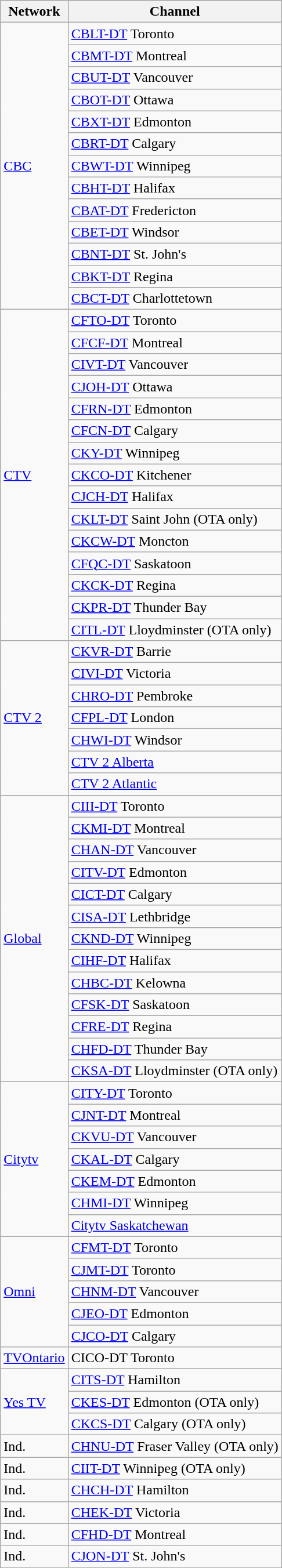<table class="wikitable">
<tr>
<th>Network</th>
<th>Channel</th>
</tr>
<tr>
<td rowspan="13"><a href='#'>CBC</a></td>
<td><a href='#'>CBLT-DT</a> Toronto</td>
</tr>
<tr>
<td><a href='#'>CBMT-DT</a> Montreal</td>
</tr>
<tr>
<td><a href='#'>CBUT-DT</a> Vancouver</td>
</tr>
<tr>
<td><a href='#'>CBOT-DT</a> Ottawa</td>
</tr>
<tr>
<td><a href='#'>CBXT-DT</a> Edmonton</td>
</tr>
<tr>
<td><a href='#'>CBRT-DT</a> Calgary</td>
</tr>
<tr>
<td><a href='#'>CBWT-DT</a> Winnipeg</td>
</tr>
<tr>
<td><a href='#'>CBHT-DT</a> Halifax</td>
</tr>
<tr>
<td><a href='#'>CBAT-DT</a> Fredericton</td>
</tr>
<tr>
<td><a href='#'>CBET-DT</a> Windsor</td>
</tr>
<tr>
<td><a href='#'>CBNT-DT</a> St. John's</td>
</tr>
<tr>
<td><a href='#'>CBKT-DT</a> Regina</td>
</tr>
<tr>
<td><a href='#'>CBCT-DT</a> Charlottetown</td>
</tr>
<tr>
<td rowspan="15"><a href='#'>CTV</a></td>
<td><a href='#'>CFTO-DT</a> Toronto</td>
</tr>
<tr>
<td><a href='#'>CFCF-DT</a> Montreal</td>
</tr>
<tr>
<td><a href='#'>CIVT-DT</a> Vancouver</td>
</tr>
<tr>
<td><a href='#'>CJOH-DT</a> Ottawa</td>
</tr>
<tr>
<td><a href='#'>CFRN-DT</a> Edmonton</td>
</tr>
<tr>
<td><a href='#'>CFCN-DT</a> Calgary</td>
</tr>
<tr>
<td><a href='#'>CKY-DT</a> Winnipeg</td>
</tr>
<tr>
<td><a href='#'>CKCO-DT</a> Kitchener</td>
</tr>
<tr>
<td><a href='#'>CJCH-DT</a> Halifax</td>
</tr>
<tr>
<td><a href='#'>CKLT-DT</a> Saint John (OTA only)</td>
</tr>
<tr>
<td><a href='#'>CKCW-DT</a> Moncton</td>
</tr>
<tr>
<td><a href='#'>CFQC-DT</a> Saskatoon</td>
</tr>
<tr>
<td><a href='#'>CKCK-DT</a> Regina</td>
</tr>
<tr>
<td><a href='#'>CKPR-DT</a> Thunder Bay</td>
</tr>
<tr>
<td><a href='#'>CITL-DT</a> Lloydminster (OTA only)</td>
</tr>
<tr>
<td rowspan="7"><a href='#'>CTV 2</a></td>
<td><a href='#'>CKVR-DT</a> Barrie</td>
</tr>
<tr>
<td><a href='#'>CIVI-DT</a> Victoria</td>
</tr>
<tr>
<td><a href='#'>CHRO-DT</a> Pembroke</td>
</tr>
<tr>
<td><a href='#'>CFPL-DT</a> London</td>
</tr>
<tr>
<td><a href='#'>CHWI-DT</a> Windsor</td>
</tr>
<tr>
<td><a href='#'>CTV 2 Alberta</a></td>
</tr>
<tr>
<td><a href='#'>CTV 2 Atlantic</a></td>
</tr>
<tr>
<td rowspan="13"><a href='#'>Global</a></td>
<td><a href='#'>CIII-DT</a> Toronto</td>
</tr>
<tr>
<td><a href='#'>CKMI-DT</a> Montreal</td>
</tr>
<tr>
<td><a href='#'>CHAN-DT</a> Vancouver</td>
</tr>
<tr>
<td><a href='#'>CITV-DT</a> Edmonton</td>
</tr>
<tr>
<td><a href='#'>CICT-DT</a> Calgary</td>
</tr>
<tr>
<td><a href='#'>CISA-DT</a> Lethbridge</td>
</tr>
<tr>
<td><a href='#'>CKND-DT</a> Winnipeg</td>
</tr>
<tr>
<td><a href='#'>CIHF-DT</a> Halifax</td>
</tr>
<tr>
<td><a href='#'>CHBC-DT</a> Kelowna</td>
</tr>
<tr>
<td><a href='#'>CFSK-DT</a> Saskatoon</td>
</tr>
<tr>
<td><a href='#'>CFRE-DT</a> Regina</td>
</tr>
<tr>
<td><a href='#'>CHFD-DT</a> Thunder Bay</td>
</tr>
<tr>
<td><a href='#'>CKSA-DT</a> Lloydminster (OTA only)</td>
</tr>
<tr>
<td rowspan="7"><a href='#'>Citytv</a></td>
<td><a href='#'>CITY-DT</a> Toronto</td>
</tr>
<tr>
<td><a href='#'>CJNT-DT</a> Montreal</td>
</tr>
<tr>
<td><a href='#'>CKVU-DT</a> Vancouver</td>
</tr>
<tr>
<td><a href='#'>CKAL-DT</a> Calgary</td>
</tr>
<tr>
<td><a href='#'>CKEM-DT</a> Edmonton</td>
</tr>
<tr>
<td><a href='#'>CHMI-DT</a> Winnipeg</td>
</tr>
<tr>
<td><a href='#'>Citytv Saskatchewan</a></td>
</tr>
<tr>
<td rowspan="5"><a href='#'>Omni</a></td>
<td><a href='#'>CFMT-DT</a> Toronto</td>
</tr>
<tr>
<td><a href='#'>CJMT-DT</a> Toronto</td>
</tr>
<tr>
<td><a href='#'>CHNM-DT</a> Vancouver</td>
</tr>
<tr>
<td><a href='#'>CJEO-DT</a> Edmonton</td>
</tr>
<tr>
<td><a href='#'>CJCO-DT</a> Calgary</td>
</tr>
<tr>
<td><a href='#'>TVOntario</a></td>
<td>CICO-DT Toronto</td>
</tr>
<tr>
<td rowspan="3"><a href='#'>Yes TV</a></td>
<td><a href='#'>CITS-DT</a> Hamilton</td>
</tr>
<tr>
<td><a href='#'>CKES-DT</a> Edmonton (OTA only)</td>
</tr>
<tr>
<td><a href='#'>CKCS-DT</a> Calgary (OTA only)</td>
</tr>
<tr>
<td>Ind.</td>
<td><a href='#'>CHNU-DT</a> Fraser Valley (OTA only)</td>
</tr>
<tr>
<td>Ind.</td>
<td><a href='#'>CIIT-DT</a> Winnipeg (OTA only)</td>
</tr>
<tr>
<td>Ind.</td>
<td><a href='#'>CHCH-DT</a> Hamilton</td>
</tr>
<tr>
<td>Ind.</td>
<td><a href='#'>CHEK-DT</a> Victoria</td>
</tr>
<tr>
<td>Ind.</td>
<td><a href='#'>CFHD-DT</a> Montreal</td>
</tr>
<tr>
<td>Ind.</td>
<td><a href='#'>CJON-DT</a> St. John's</td>
</tr>
</table>
